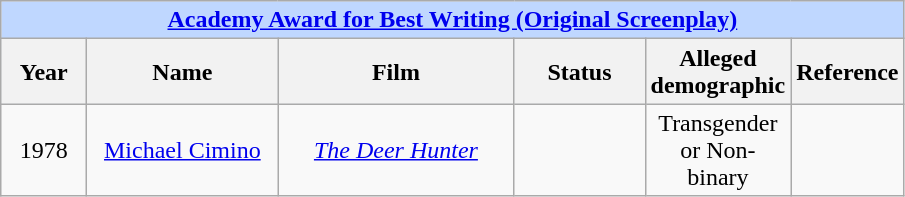<table class="wikitable" style="text-align: center">
<tr style="background:#bfd7ff;">
<td colspan="7" style="text-align:center;"><strong><a href='#'>Academy Award for Best Writing (Original Screenplay)</a></strong></td>
</tr>
<tr style="background:#ebf5ff;">
<th style="width:050px;">Year</th>
<th style="width:120px;">Name</th>
<th style="width:150px;">Film</th>
<th style="width:080px;">Status</th>
<th style="width:080px;">Alleged demographic</th>
<th style="width:050px;">Reference</th>
</tr>
<tr>
<td>1978</td>
<td><a href='#'>Michael Cimino</a></td>
<td><em><a href='#'>The Deer Hunter</a></em></td>
<td></td>
<td>Transgender or Non-binary</td>
<td></td>
</tr>
</table>
